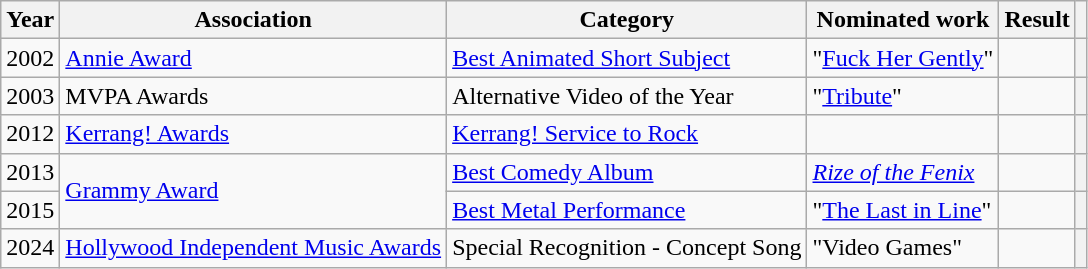<table class= "wikitable">
<tr>
<th>Year</th>
<th>Association</th>
<th>Category</th>
<th>Nominated work</th>
<th>Result</th>
<th></th>
</tr>
<tr>
<td>2002</td>
<td><a href='#'>Annie Award</a></td>
<td><a href='#'>Best Animated Short Subject</a></td>
<td>"<a href='#'>Fuck Her Gently</a>"</td>
<td></td>
<th align="center"></th>
</tr>
<tr>
<td>2003</td>
<td>MVPA Awards</td>
<td>Alternative Video of the Year</td>
<td>"<a href='#'>Tribute</a>"</td>
<td></td>
<th align="center"></th>
</tr>
<tr>
<td>2012</td>
<td><a href='#'>Kerrang! Awards</a></td>
<td><a href='#'>Kerrang! Service to Rock</a></td>
<td></td>
<td></td>
<th align="center"></th>
</tr>
<tr>
<td>2013</td>
<td rowspan="2"><a href='#'>Grammy Award</a></td>
<td><a href='#'>Best Comedy Album</a></td>
<td><em><a href='#'>Rize of the Fenix</a></em></td>
<td></td>
<th align="center"></th>
</tr>
<tr>
<td>2015</td>
<td><a href='#'>Best Metal Performance</a></td>
<td>"<a href='#'>The Last in Line</a>"</td>
<td></td>
<th align="center"></th>
</tr>
<tr>
<td>2024</td>
<td><a href='#'>Hollywood Independent Music Awards</a></td>
<td>Special Recognition - Concept Song</td>
<td>"Video Games"</td>
<td></td>
<th></th>
</tr>
</table>
